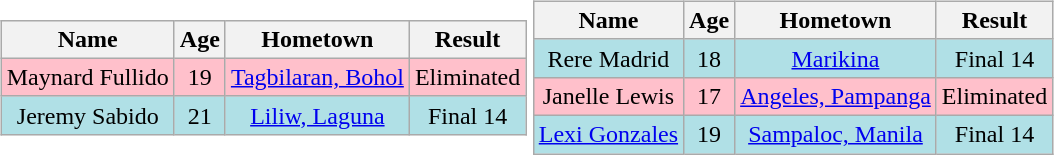<table>
<tr>
<td><br><table class="wikitable sortable nowrap" style="margin:auto; text-align:center">
<tr>
<th scope="col">Name</th>
<th scope="col">Age</th>
<th scope="col">Hometown</th>
<th scope="col">Result</th>
</tr>
<tr>
<td bgcolor=pink>Maynard Fullido</td>
<td bgcolor=pink>19</td>
<td bgcolor=pink><a href='#'>Tagbilaran, Bohol</a></td>
<td bgcolor=pink>Eliminated</td>
</tr>
<tr>
<td bgcolor= #b0e0e6>Jeremy Sabido</td>
<td bgcolor= #b0e0e6>21</td>
<td bgcolor= #b0e0e6><a href='#'>Liliw, Laguna</a></td>
<td bgcolor= #b0e0e6>Final 14</td>
</tr>
</table>
</td>
<td><br><table class="wikitable sortable nowrap" style="margin:auto; text-align:center">
<tr>
<th scope="col">Name</th>
<th scope="col">Age</th>
<th scope="col">Hometown</th>
<th scope="col">Result</th>
</tr>
<tr>
<td bgcolor= #b0e0e6>Rere Madrid</td>
<td bgcolor= #b0e0e6>18</td>
<td bgcolor= #b0e0e6><a href='#'>Marikina</a></td>
<td bgcolor= #b0e0e6>Final 14</td>
</tr>
<tr>
<td bgcolor=pink>Janelle Lewis</td>
<td bgcolor=pink>17</td>
<td bgcolor=pink><a href='#'>Angeles, Pampanga</a></td>
<td bgcolor=pink>Eliminated</td>
</tr>
<tr>
<td bgcolor= #b0e0e6><a href='#'>Lexi Gonzales</a></td>
<td bgcolor="#b0e0e6">19</td>
<td bgcolor= #b0e0e6><a href='#'>Sampaloc, Manila</a></td>
<td bgcolor= #b0e0e6>Final 14</td>
</tr>
</table>
</td>
</tr>
</table>
